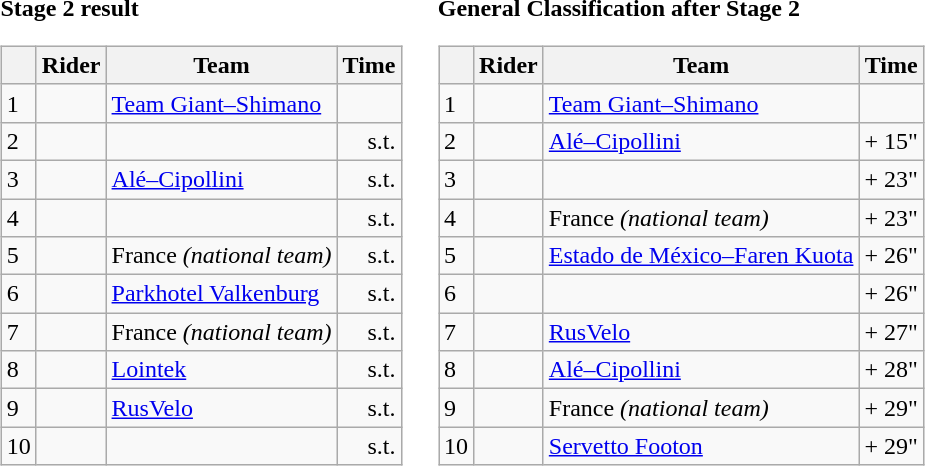<table>
<tr>
<td><strong>Stage 2 result</strong><br><table class="wikitable">
<tr>
<th></th>
<th>Rider</th>
<th>Team</th>
<th>Time</th>
</tr>
<tr>
<td>1</td>
<td> </td>
<td><a href='#'>Team Giant–Shimano</a></td>
<td align="right"></td>
</tr>
<tr>
<td>2</td>
<td></td>
<td></td>
<td align="right">s.t.</td>
</tr>
<tr>
<td>3</td>
<td></td>
<td><a href='#'>Alé–Cipollini</a></td>
<td align="right">s.t.</td>
</tr>
<tr>
<td>4</td>
<td></td>
<td></td>
<td align="right">s.t.</td>
</tr>
<tr>
<td>5</td>
<td></td>
<td>France <em>(national team)</em></td>
<td align="right">s.t.</td>
</tr>
<tr>
<td>6</td>
<td></td>
<td><a href='#'>Parkhotel Valkenburg</a></td>
<td align="right">s.t.</td>
</tr>
<tr>
<td>7</td>
<td></td>
<td>France <em>(national team)</em></td>
<td align="right">s.t.</td>
</tr>
<tr>
<td>8</td>
<td></td>
<td><a href='#'>Lointek</a></td>
<td align="right">s.t.</td>
</tr>
<tr>
<td>9</td>
<td></td>
<td><a href='#'>RusVelo</a></td>
<td align="right">s.t.</td>
</tr>
<tr>
<td>10</td>
<td></td>
<td></td>
<td align="right">s.t.</td>
</tr>
</table>
</td>
<td></td>
<td><strong>General Classification after Stage 2</strong><br><table class="wikitable">
<tr>
<th></th>
<th>Rider</th>
<th>Team</th>
<th>Time</th>
</tr>
<tr>
<td>1</td>
<td> </td>
<td><a href='#'>Team Giant–Shimano</a></td>
<td align="right"></td>
</tr>
<tr>
<td>2</td>
<td></td>
<td><a href='#'>Alé–Cipollini</a></td>
<td align="right">+ 15"</td>
</tr>
<tr>
<td>3</td>
<td></td>
<td></td>
<td align="right">+ 23"</td>
</tr>
<tr>
<td>4</td>
<td></td>
<td>France <em>(national team)</em></td>
<td align="right">+ 23"</td>
</tr>
<tr>
<td>5</td>
<td></td>
<td><a href='#'>Estado de México–Faren Kuota</a></td>
<td align="right">+ 26"</td>
</tr>
<tr>
<td>6</td>
<td></td>
<td></td>
<td align="right">+ 26"</td>
</tr>
<tr>
<td>7</td>
<td></td>
<td><a href='#'>RusVelo</a></td>
<td align="right">+ 27"</td>
</tr>
<tr>
<td>8</td>
<td></td>
<td><a href='#'>Alé–Cipollini</a></td>
<td align="right">+ 28"</td>
</tr>
<tr>
<td>9</td>
<td></td>
<td>France <em>(national team)</em></td>
<td align="right">+ 29"</td>
</tr>
<tr>
<td>10</td>
<td></td>
<td><a href='#'>Servetto Footon</a></td>
<td align="right">+ 29"</td>
</tr>
</table>
</td>
</tr>
</table>
